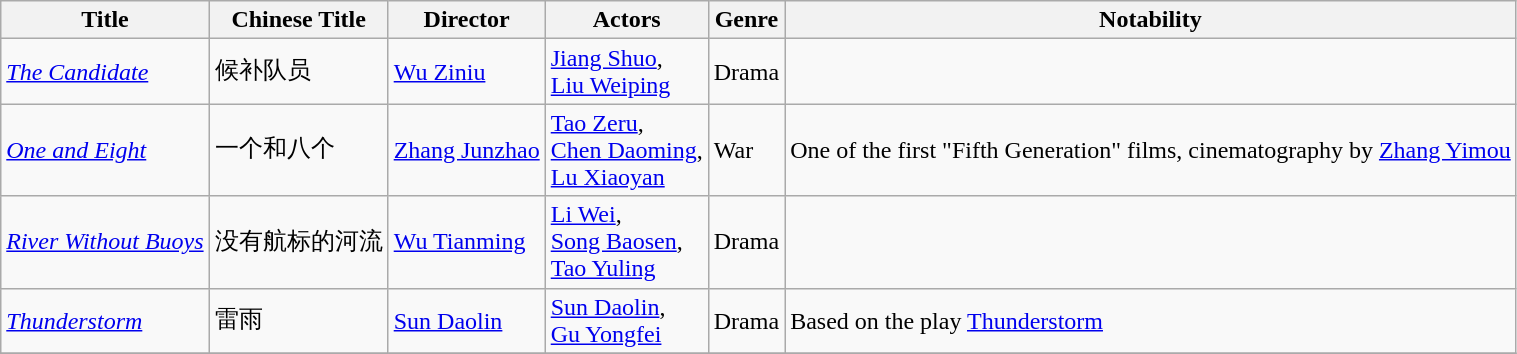<table class="wikitable">
<tr>
<th>Title</th>
<th>Chinese Title</th>
<th>Director</th>
<th>Actors</th>
<th>Genre</th>
<th>Notability</th>
</tr>
<tr>
<td><em><a href='#'>The Candidate</a></em></td>
<td>候补队员</td>
<td><a href='#'>Wu Ziniu</a></td>
<td><a href='#'>Jiang Shuo</a>,<br><a href='#'>Liu Weiping</a></td>
<td>Drama</td>
<td></td>
</tr>
<tr>
<td><em><a href='#'>One and Eight</a></em></td>
<td>一个和八个</td>
<td><a href='#'>Zhang Junzhao</a></td>
<td><a href='#'>Tao Zeru</a>,<br><a href='#'>Chen Daoming</a>,<br><a href='#'>Lu Xiaoyan</a></td>
<td>War</td>
<td>One of the first "Fifth Generation" films, cinematography by <a href='#'>Zhang Yimou</a></td>
</tr>
<tr>
<td><em><a href='#'>River Without Buoys</a></em></td>
<td>没有航标的河流</td>
<td><a href='#'>Wu Tianming</a></td>
<td><a href='#'>Li Wei</a>,<br><a href='#'>Song Baosen</a>,<br><a href='#'>Tao Yuling</a></td>
<td>Drama</td>
<td></td>
</tr>
<tr>
<td><em><a href='#'>Thunderstorm</a></em></td>
<td>雷雨</td>
<td><a href='#'>Sun Daolin</a></td>
<td><a href='#'>Sun Daolin</a>,<br><a href='#'>Gu Yongfei</a></td>
<td>Drama</td>
<td>Based on the play <a href='#'>Thunderstorm</a></td>
</tr>
<tr>
</tr>
</table>
